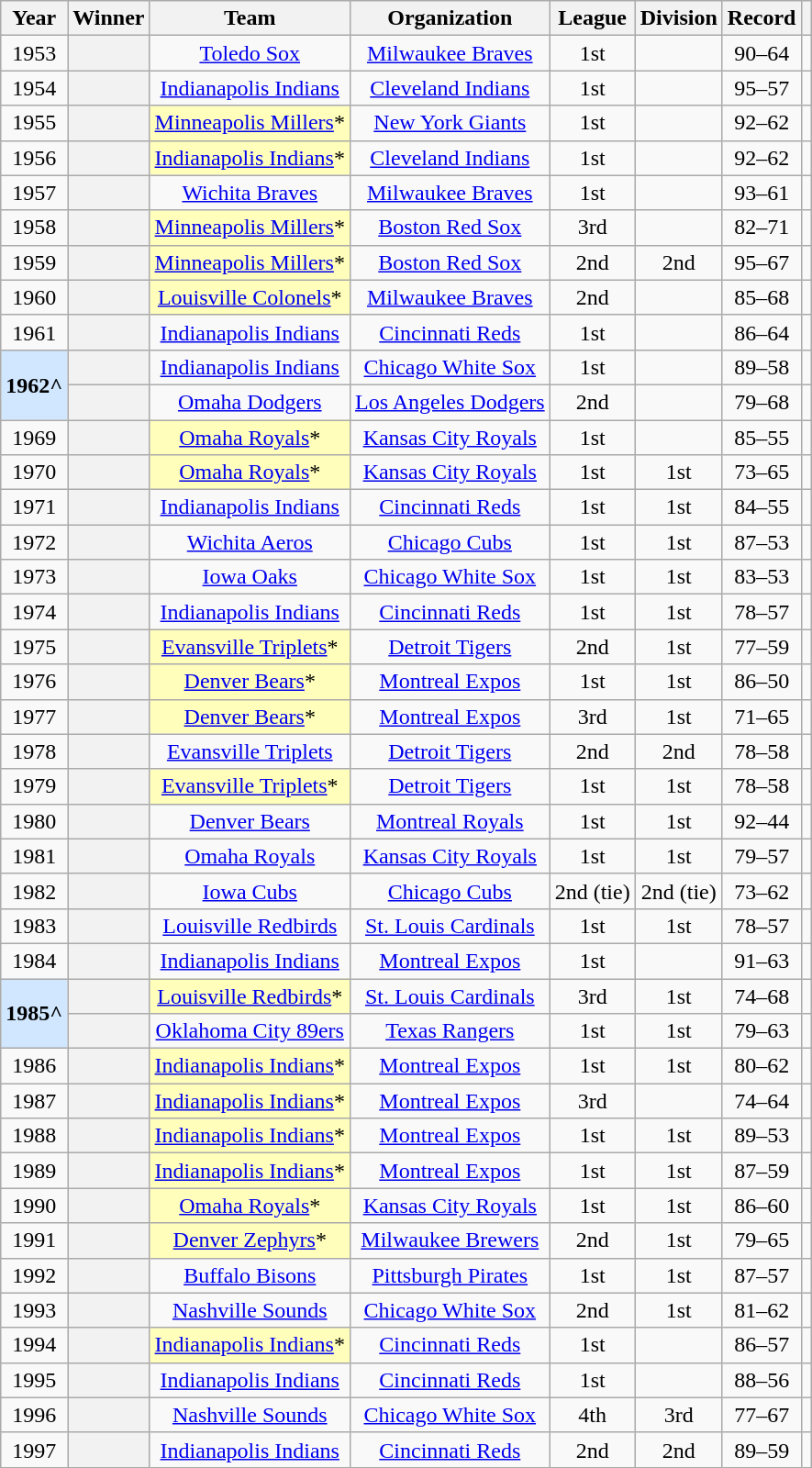<table class="wikitable sortable plainrowheaders" style="text-align:center">
<tr>
<th scope="col">Year</th>
<th scope="col">Winner</th>
<th scope="col">Team</th>
<th scope="col">Organization</th>
<th scope="col">League</th>
<th scope="col">Division</th>
<th scope="col">Record</th>
<th scope="col" class="unsortable"></th>
</tr>
<tr>
<td>1953</td>
<th scope="row" style="text-align:center"></th>
<td><a href='#'>Toledo Sox</a></td>
<td><a href='#'>Milwaukee Braves</a></td>
<td>1st</td>
<td></td>
<td>90–64</td>
<td></td>
</tr>
<tr>
<td>1954</td>
<th scope="row" style="text-align:center"> </th>
<td><a href='#'>Indianapolis Indians</a></td>
<td><a href='#'>Cleveland Indians</a></td>
<td>1st</td>
<td></td>
<td>95–57</td>
<td></td>
</tr>
<tr>
<td>1955</td>
<th scope="row" style="text-align:center"></th>
<td style="background-color:#FFFFBB;"><a href='#'>Minneapolis Millers</a>*</td>
<td><a href='#'>New York Giants</a></td>
<td>1st</td>
<td></td>
<td>92–62</td>
<td></td>
</tr>
<tr>
<td>1956</td>
<th scope="row" style="text-align:center"> </th>
<td style="background-color:#FFFFBB;"><a href='#'>Indianapolis Indians</a>*</td>
<td><a href='#'>Cleveland Indians</a></td>
<td>1st</td>
<td></td>
<td>92–62</td>
<td></td>
</tr>
<tr>
<td>1957</td>
<th scope="row" style="text-align:center"></th>
<td><a href='#'>Wichita Braves</a></td>
<td><a href='#'>Milwaukee Braves</a></td>
<td>1st</td>
<td></td>
<td>93–61</td>
<td></td>
</tr>
<tr>
<td>1958</td>
<th scope="row" style="text-align:center"> </th>
<td style="background-color:#FFFFBB;"><a href='#'>Minneapolis Millers</a>*</td>
<td><a href='#'>Boston Red Sox</a></td>
<td>3rd</td>
<td></td>
<td>82–71</td>
<td></td>
</tr>
<tr>
<td>1959</td>
<th scope="row" style="text-align:center"> </th>
<td style="background-color:#FFFFBB;"><a href='#'>Minneapolis Millers</a>*</td>
<td><a href='#'>Boston Red Sox</a></td>
<td>2nd</td>
<td>2nd</td>
<td>95–67</td>
<td></td>
</tr>
<tr>
<td>1960</td>
<th scope="row" style="text-align:center"></th>
<td style="background-color:#FFFFBB;"><a href='#'>Louisville Colonels</a>*</td>
<td><a href='#'>Milwaukee Braves</a></td>
<td>2nd</td>
<td></td>
<td>85–68</td>
<td></td>
</tr>
<tr>
<td>1961</td>
<th scope="row" style="text-align:center"></th>
<td><a href='#'>Indianapolis Indians</a></td>
<td><a href='#'>Cincinnati Reds</a></td>
<td>1st</td>
<td></td>
<td>86–64</td>
<td></td>
</tr>
<tr>
<th scope="row" style="text-align:center; background-color:#D0E7FF" rowspan="2">1962^</th>
<th scope="row" style="text-align:center"></th>
<td><a href='#'>Indianapolis Indians</a></td>
<td><a href='#'>Chicago White Sox</a></td>
<td>1st</td>
<td></td>
<td>89–58</td>
<td></td>
</tr>
<tr>
<th scope="row" style="text-align:center"></th>
<td><a href='#'>Omaha Dodgers</a></td>
<td><a href='#'>Los Angeles Dodgers</a></td>
<td>2nd</td>
<td></td>
<td>79–68</td>
<td></td>
</tr>
<tr>
<td>1969</td>
<th scope="row" style="text-align:center"> </th>
<td style="background-color:#FFFFBB;"><a href='#'>Omaha Royals</a>*</td>
<td><a href='#'>Kansas City Royals</a></td>
<td>1st</td>
<td></td>
<td>85–55</td>
<td></td>
</tr>
<tr>
<td>1970</td>
<th scope="row" style="text-align:center"> </th>
<td style="background-color:#FFFFBB;"><a href='#'>Omaha Royals</a>*</td>
<td><a href='#'>Kansas City Royals</a></td>
<td>1st</td>
<td>1st</td>
<td>73–65</td>
<td></td>
</tr>
<tr>
<td>1971</td>
<th scope="row" style="text-align:center"> </th>
<td><a href='#'>Indianapolis Indians</a></td>
<td><a href='#'>Cincinnati Reds</a></td>
<td>1st</td>
<td>1st</td>
<td>84–55</td>
<td></td>
</tr>
<tr>
<td>1972</td>
<th scope="row" style="text-align:center"> </th>
<td><a href='#'>Wichita Aeros</a></td>
<td><a href='#'>Chicago Cubs</a></td>
<td>1st</td>
<td>1st</td>
<td>87–53</td>
<td></td>
</tr>
<tr>
<td>1973</td>
<th scope="row" style="text-align:center"> </th>
<td><a href='#'>Iowa Oaks</a></td>
<td><a href='#'>Chicago White Sox</a></td>
<td>1st</td>
<td>1st</td>
<td>83–53</td>
<td></td>
</tr>
<tr>
<td>1974</td>
<th scope="row" style="text-align:center"> </th>
<td><a href='#'>Indianapolis Indians</a></td>
<td><a href='#'>Cincinnati Reds</a></td>
<td>1st</td>
<td>1st</td>
<td>78–57</td>
<td></td>
</tr>
<tr>
<td>1975</td>
<th scope="row" style="text-align:center"></th>
<td style="background-color:#FFFFBB;"><a href='#'>Evansville Triplets</a>*</td>
<td><a href='#'>Detroit Tigers</a></td>
<td>2nd</td>
<td>1st</td>
<td>77–59</td>
<td></td>
</tr>
<tr>
<td>1976</td>
<th scope="row" style="text-align:center"> </th>
<td style="background-color:#FFFFBB;"><a href='#'>Denver Bears</a>*</td>
<td><a href='#'>Montreal Expos</a></td>
<td>1st</td>
<td>1st</td>
<td>86–50</td>
<td></td>
</tr>
<tr>
<td>1977</td>
<th scope="row" style="text-align:center"> </th>
<td style="background-color:#FFFFBB;"><a href='#'>Denver Bears</a>*</td>
<td><a href='#'>Montreal Expos</a></td>
<td>3rd</td>
<td>1st</td>
<td>71–65</td>
<td></td>
</tr>
<tr>
<td>1978</td>
<th scope="row" style="text-align:center"></th>
<td><a href='#'>Evansville Triplets</a></td>
<td><a href='#'>Detroit Tigers</a></td>
<td>2nd</td>
<td>2nd</td>
<td>78–58</td>
<td></td>
</tr>
<tr>
<td>1979</td>
<th scope="row" style="text-align:center"></th>
<td style="background-color:#FFFFBB;"><a href='#'>Evansville Triplets</a>*</td>
<td><a href='#'>Detroit Tigers</a></td>
<td>1st</td>
<td>1st</td>
<td>78–58</td>
<td></td>
</tr>
<tr>
<td>1980</td>
<th scope="row" style="text-align:center"></th>
<td><a href='#'>Denver Bears</a></td>
<td><a href='#'>Montreal Royals</a></td>
<td>1st</td>
<td>1st</td>
<td>92–44</td>
<td></td>
</tr>
<tr>
<td>1981</td>
<th scope="row" style="text-align:center"> </th>
<td><a href='#'>Omaha Royals</a></td>
<td><a href='#'>Kansas City Royals</a></td>
<td>1st</td>
<td>1st</td>
<td>79–57</td>
<td></td>
</tr>
<tr>
<td>1982</td>
<th scope="row" style="text-align:center"></th>
<td><a href='#'>Iowa Cubs</a></td>
<td><a href='#'>Chicago Cubs</a></td>
<td>2nd (tie)</td>
<td>2nd (tie)</td>
<td>73–62</td>
<td></td>
</tr>
<tr>
<td>1983</td>
<th scope="row" style="text-align:center"> </th>
<td><a href='#'>Louisville Redbirds</a></td>
<td><a href='#'>St. Louis Cardinals</a></td>
<td>1st</td>
<td>1st</td>
<td>78–57</td>
<td></td>
</tr>
<tr>
<td>1984</td>
<th scope="row" style="text-align:center"></th>
<td><a href='#'>Indianapolis Indians</a></td>
<td><a href='#'>Montreal Expos</a></td>
<td>1st</td>
<td></td>
<td>91–63</td>
<td></td>
</tr>
<tr>
<th scope="row" style="text-align:center; background-color:#D0E7FF" rowspan="2">1985^</th>
<th scope="row" style="text-align:center"> </th>
<td style="background-color:#FFFFBB;"><a href='#'>Louisville Redbirds</a>*</td>
<td><a href='#'>St. Louis Cardinals</a></td>
<td>3rd</td>
<td>1st</td>
<td>74–68</td>
<td></td>
</tr>
<tr>
<th scope="row" style="text-align:center"></th>
<td><a href='#'>Oklahoma City 89ers</a></td>
<td><a href='#'>Texas Rangers</a></td>
<td>1st</td>
<td>1st</td>
<td>79–63</td>
<td></td>
</tr>
<tr>
<td>1986</td>
<th scope="row" style="text-align:center"> </th>
<td style="background-color:#FFFFBB;"><a href='#'>Indianapolis Indians</a>*</td>
<td><a href='#'>Montreal Expos</a></td>
<td>1st</td>
<td>1st</td>
<td>80–62</td>
<td></td>
</tr>
<tr>
<td>1987</td>
<th scope="row" style="text-align:center"> </th>
<td style="background-color:#FFFFBB;"><a href='#'>Indianapolis Indians</a>*</td>
<td><a href='#'>Montreal Expos</a></td>
<td>3rd</td>
<td></td>
<td>74–64</td>
<td></td>
</tr>
<tr>
<td>1988</td>
<th scope="row" style="text-align:center"> </th>
<td style="background-color:#FFFFBB;"><a href='#'>Indianapolis Indians</a>*</td>
<td><a href='#'>Montreal Expos</a></td>
<td>1st</td>
<td>1st</td>
<td>89–53</td>
<td></td>
</tr>
<tr>
<td>1989</td>
<th scope="row" style="text-align:center"></th>
<td style="background-color:#FFFFBB;"><a href='#'>Indianapolis Indians</a>*</td>
<td><a href='#'>Montreal Expos</a></td>
<td>1st</td>
<td>1st</td>
<td>87–59</td>
<td></td>
</tr>
<tr>
<td>1990</td>
<th scope="row" style="text-align:center"></th>
<td style="background-color:#FFFFBB;"><a href='#'>Omaha Royals</a>*</td>
<td><a href='#'>Kansas City Royals</a></td>
<td>1st</td>
<td>1st</td>
<td>86–60</td>
<td></td>
</tr>
<tr>
<td>1991</td>
<th scope="row" style="text-align:center"></th>
<td style="background-color:#FFFFBB;"><a href='#'>Denver Zephyrs</a>*</td>
<td><a href='#'>Milwaukee Brewers</a></td>
<td>2nd</td>
<td>1st</td>
<td>79–65</td>
<td></td>
</tr>
<tr>
<td>1992</td>
<th scope="row" style="text-align:center"> </th>
<td><a href='#'>Buffalo Bisons</a></td>
<td><a href='#'>Pittsburgh Pirates</a></td>
<td>1st</td>
<td>1st</td>
<td>87–57</td>
<td></td>
</tr>
<tr>
<td>1993</td>
<th scope="row" style="text-align:center"> </th>
<td><a href='#'>Nashville Sounds</a></td>
<td><a href='#'>Chicago White Sox</a></td>
<td>2nd</td>
<td>1st</td>
<td>81–62</td>
<td></td>
</tr>
<tr>
<td>1994</td>
<th scope="row" style="text-align:center"> </th>
<td style="background-color:#FFFFBB;"><a href='#'>Indianapolis Indians</a>*</td>
<td><a href='#'>Cincinnati Reds</a></td>
<td>1st</td>
<td></td>
<td>86–57</td>
<td></td>
</tr>
<tr>
<td>1995</td>
<th scope="row" style="text-align:center"> </th>
<td><a href='#'>Indianapolis Indians</a></td>
<td><a href='#'>Cincinnati Reds</a></td>
<td>1st</td>
<td></td>
<td>88–56</td>
<td></td>
</tr>
<tr>
<td>1996</td>
<th scope="row" style="text-align:center"> </th>
<td><a href='#'>Nashville Sounds</a></td>
<td><a href='#'>Chicago White Sox</a></td>
<td>4th</td>
<td>3rd</td>
<td>77–67</td>
<td></td>
</tr>
<tr>
<td>1997</td>
<th scope="row" style="text-align:center"></th>
<td><a href='#'>Indianapolis Indians</a></td>
<td><a href='#'>Cincinnati Reds</a></td>
<td>2nd</td>
<td>2nd</td>
<td>89–59</td>
<td></td>
</tr>
</table>
